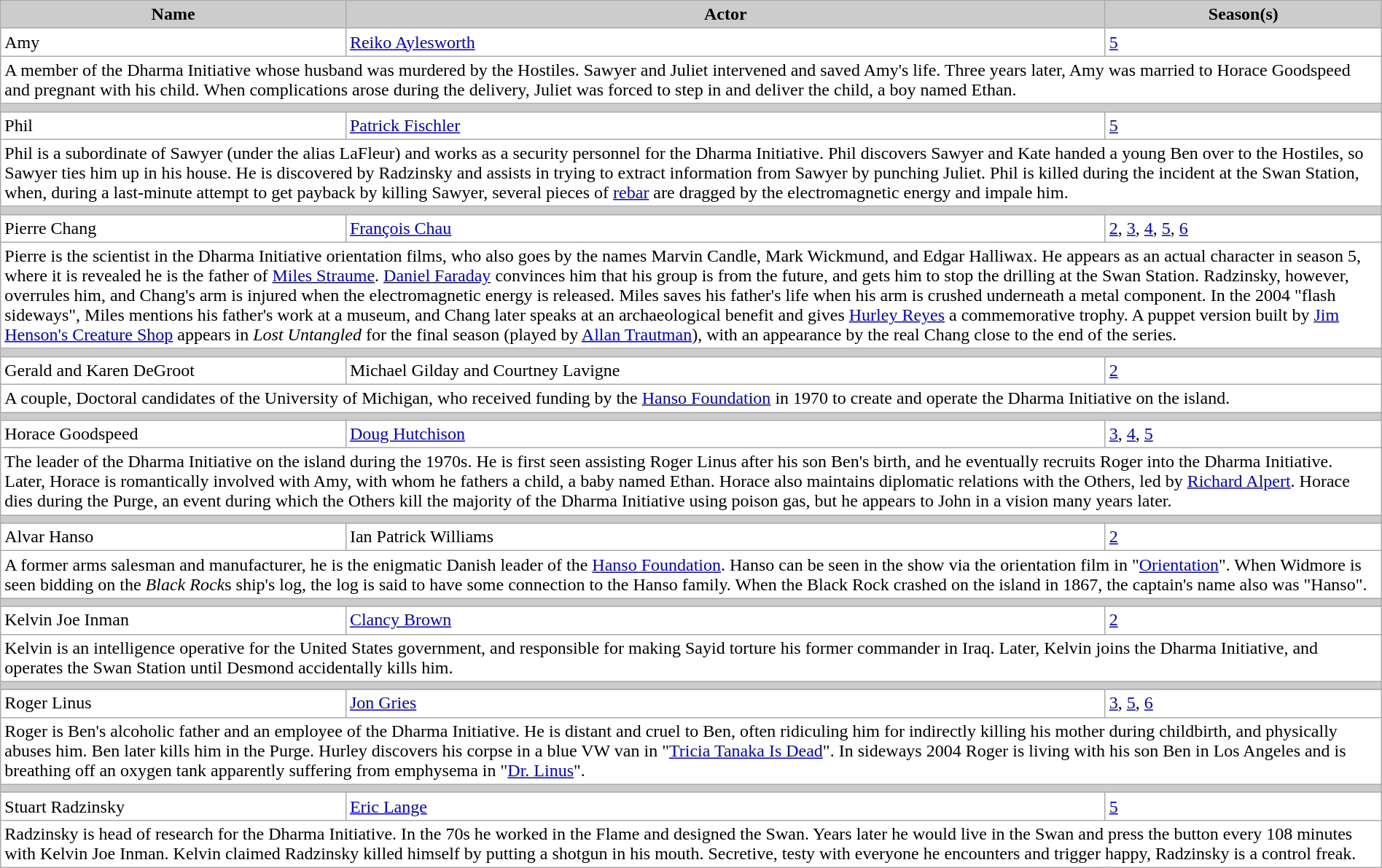<table class="wikitable sortable" style="width:100%; margin-right:auto; background: #FFFFFF">
<tr>
<th style="background-color:#CCCCCC; width:25%">Name</th>
<th style="background-color:#CCCCCC; width:55%">Actor</th>
<th style="background-color:#CCCCCC; width:20%">Season(s)</th>
</tr>
<tr>
<td>Amy </td>
<td><a href='#'>Reiko Aylesworth</a></td>
<td><a href='#'>5</a></td>
</tr>
<tr>
<td colspan="5">A member of the Dharma Initiative whose husband was murdered by the Hostiles. Sawyer and Juliet intervened and saved Amy's life. Three years later, Amy was married to Horace Goodspeed and pregnant with his child. When complications arose during the delivery, Juliet was forced to step in and deliver the child, a boy named Ethan.</td>
</tr>
<tr>
<td colspan="5" bgcolor="#CCCCCC"></td>
</tr>
<tr>
<td>Phil </td>
<td><a href='#'>Patrick Fischler</a></td>
<td><a href='#'>5</a></td>
</tr>
<tr>
<td colspan="5">Phil is a subordinate of Sawyer (under the alias LaFleur) and works as a security personnel for the Dharma Initiative. Phil discovers Sawyer and Kate handed a young Ben over to the Hostiles, so Sawyer ties him up in his house. He is discovered by Radzinsky and assists in trying to extract information from Sawyer by punching Juliet. Phil is killed during the incident at the Swan Station, when, during a last-minute attempt to get payback by killing Sawyer, several pieces of <a href='#'>rebar</a> are dragged by the electromagnetic energy and impale him.</td>
</tr>
<tr>
<td colspan="5" bgcolor="#CCCCCC"></td>
</tr>
<tr>
<td>Pierre Chang </td>
<td><a href='#'>François Chau</a></td>
<td><a href='#'>2</a>, <a href='#'>3</a>, <a href='#'>4</a>, <a href='#'>5</a>, <a href='#'>6</a></td>
</tr>
<tr>
<td colspan="5">Pierre is the scientist in the Dharma Initiative orientation films, who also goes by the names Marvin Candle, Mark Wickmund, and Edgar Halliwax. He appears as an actual character in season 5, where it is revealed he is the father of <a href='#'>Miles Straume</a>. <a href='#'>Daniel Faraday</a> convinces him that his group is from the future, and gets him to stop the drilling at the Swan Station. Radzinsky, however, overrules him, and Chang's arm is injured when the electromagnetic energy is released. Miles saves his father's life when his arm is crushed underneath a metal component. In the 2004 "flash sideways", Miles mentions his father's work at a museum, and Chang later speaks at an archaeological benefit and gives <a href='#'>Hurley Reyes</a> a commemorative trophy. A puppet version built by <a href='#'>Jim Henson's Creature Shop</a> appears in <em>Lost Untangled</em> for the final season (played by <a href='#'>Allan Trautman</a>), with an appearance by the real Chang close to the end of the series.</td>
</tr>
<tr>
<td colspan="5" bgcolor="#CCCCCC"></td>
</tr>
<tr>
<td>Gerald and Karen DeGroot </td>
<td>Michael Gilday and Courtney Lavigne</td>
<td><a href='#'>2</a></td>
</tr>
<tr>
<td colspan="5">A couple, Doctoral candidates of the University of Michigan, who received funding by the <a href='#'>Hanso Foundation</a> in 1970 to create and operate the Dharma Initiative on the island.</td>
</tr>
<tr>
<td colspan="5" bgcolor="#CCCCCC"></td>
</tr>
<tr>
<td>Horace Goodspeed </td>
<td><a href='#'>Doug Hutchison</a></td>
<td><a href='#'>3</a>, <a href='#'>4</a>, <a href='#'>5</a></td>
</tr>
<tr>
<td colspan="5">The leader of the Dharma Initiative on the island during the 1970s. He is first seen assisting Roger Linus after his son Ben's birth, and he eventually recruits Roger into the Dharma Initiative. Later, Horace is romantically involved with Amy, with whom he fathers a child, a baby named Ethan. Horace also maintains diplomatic relations with the Others, led by <a href='#'>Richard Alpert</a>. Horace dies during the Purge, an event during which the Others kill the majority of the Dharma Initiative using poison gas, but he appears to John in a vision many years later.</td>
</tr>
<tr>
<td colspan="5" bgcolor="#CCCCCC"></td>
</tr>
<tr>
<td>Alvar Hanso </td>
<td>Ian Patrick Williams</td>
<td><a href='#'>2</a></td>
</tr>
<tr>
<td colspan="5">A former arms salesman and manufacturer, he is the enigmatic Danish leader of the <a href='#'>Hanso Foundation</a>. Hanso can be seen in the show via the orientation film in "<a href='#'>Orientation</a>". When Widmore is seen bidding on the <em>Black Rock</em>s ship's log, the log is said to have some connection to the Hanso family. When the Black Rock crashed on the island in 1867, the captain's name also was "Hanso".</td>
</tr>
<tr>
<td colspan="5" bgcolor="#CCCCCC"></td>
</tr>
<tr>
<td>Kelvin Joe Inman </td>
<td><a href='#'>Clancy Brown</a></td>
<td><a href='#'>2</a></td>
</tr>
<tr>
<td colspan="5">Kelvin is an intelligence operative for the United States government, and responsible for making Sayid torture his former commander in Iraq. Later, Kelvin joins the Dharma Initiative, and operates the Swan Station until Desmond accidentally kills him.</td>
</tr>
<tr>
<td colspan="5" bgcolor="#CCCCCC"></td>
</tr>
<tr>
</tr>
<tr>
<td>Roger Linus </td>
<td><a href='#'>Jon Gries</a></td>
<td><a href='#'>3</a>, <a href='#'>5</a>, <a href='#'>6</a></td>
</tr>
<tr>
<td colspan="5">Roger is Ben's alcoholic father and an employee of the Dharma Initiative. He is distant and cruel to Ben, often ridiculing him for indirectly killing his mother during childbirth, and physically abuses him. Ben later kills him in the Purge. Hurley discovers his corpse in a blue VW van in "<a href='#'>Tricia Tanaka Is Dead</a>". In sideways 2004 Roger is living with his son Ben in Los Angeles and is breathing off an oxygen tank apparently suffering from emphysema in "<a href='#'>Dr. Linus</a>".</td>
</tr>
<tr>
<td colspan="5" bgcolor="#CCCCCC"></td>
</tr>
<tr>
<td>Stuart Radzinsky </td>
<td><a href='#'>Eric Lange</a></td>
<td><a href='#'>5</a></td>
</tr>
<tr>
<td colspan="5">Radzinsky is head of research for the Dharma Initiative.  In the 70s he worked in the Flame and designed the Swan. Years later he would live in the Swan and press the button every 108 minutes with Kelvin Joe Inman. Kelvin claimed Radzinsky killed himself by putting a shotgun in his mouth. Secretive, testy with everyone he encounters and trigger happy, Radzinsky is a control freak.</td>
</tr>
</table>
